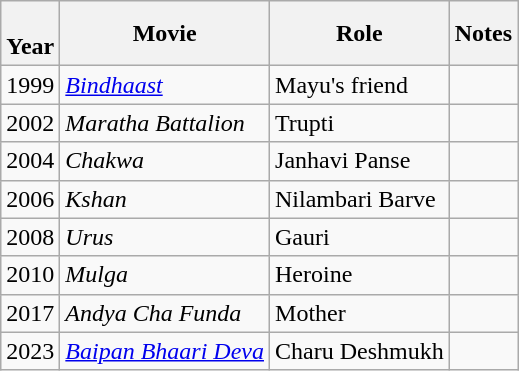<table class="wikitable">
<tr>
<th><br>Year</th>
<th>Movie</th>
<th>Role</th>
<th>Notes</th>
</tr>
<tr>
<td>1999</td>
<td><em><a href='#'>Bindhaast</a></em></td>
<td>Mayu's friend</td>
<td></td>
</tr>
<tr>
<td>2002</td>
<td><em>Maratha Battalion</em></td>
<td>Trupti</td>
<td></td>
</tr>
<tr>
<td>2004</td>
<td><em>Chakwa</em></td>
<td>Janhavi Panse</td>
<td></td>
</tr>
<tr>
<td>2006</td>
<td><em>Kshan</em></td>
<td>Nilambari Barve</td>
<td></td>
</tr>
<tr>
<td>2008</td>
<td><em>Urus</em></td>
<td>Gauri</td>
<td></td>
</tr>
<tr>
<td>2010</td>
<td><em>Mulga</em></td>
<td>Heroine</td>
<td></td>
</tr>
<tr>
<td>2017</td>
<td><em>Andya Cha Funda</em></td>
<td>Mother</td>
<td></td>
</tr>
<tr>
<td>2023</td>
<td><em><a href='#'>Baipan Bhaari Deva</a></em></td>
<td>Charu Deshmukh</td>
<td></td>
</tr>
</table>
